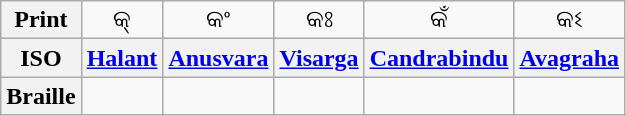<table class="wikitable Unicode" style="text-align:center;">
<tr>
<th>Print</th>
<td colspan=2>କ୍</td>
<td colspan=2>କଂ</td>
<td colspan=2>କଃ</td>
<td colspan=2>କଁ</td>
<td colspan=2>କଽ</td>
</tr>
<tr>
<th>ISO</th>
<th colspan=2><a href='#'>Halant</a></th>
<th colspan=2><a href='#'>Anusvara</a></th>
<th colspan=2><a href='#'>Visarga</a></th>
<th colspan=2><a href='#'>Candrabindu</a></th>
<th colspan=2><a href='#'>Avagraha</a></th>
</tr>
<tr>
<th>Braille</th>
<td colspan=2></td>
<td colspan=2></td>
<td colspan=2></td>
<td colspan=2></td>
<td colspan=2></td>
</tr>
</table>
